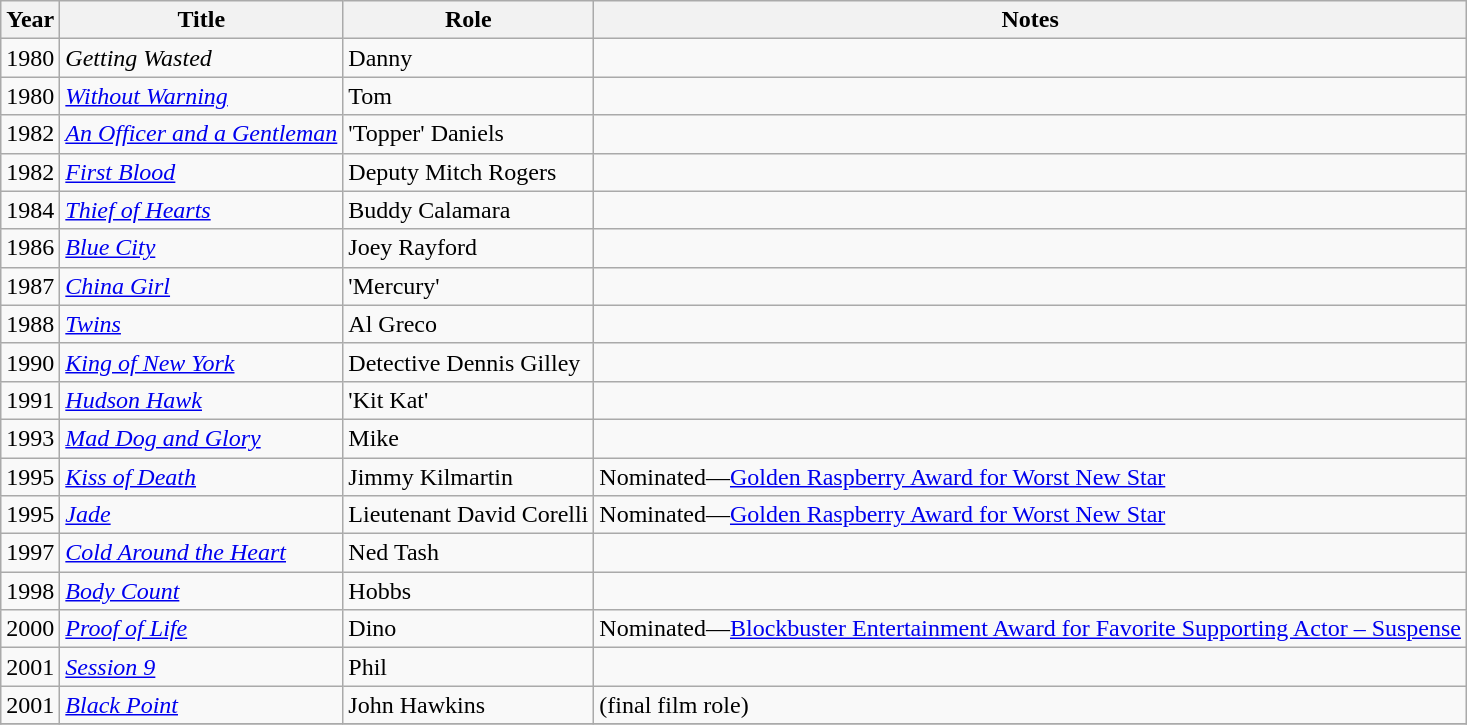<table class="wikitable sortable">
<tr>
<th>Year</th>
<th>Title</th>
<th>Role</th>
<th>Notes</th>
</tr>
<tr>
<td>1980</td>
<td><em>Getting Wasted</em></td>
<td>Danny</td>
<td></td>
</tr>
<tr>
<td>1980</td>
<td><em><a href='#'>Without Warning</a></em></td>
<td>Tom</td>
<td></td>
</tr>
<tr>
<td>1982</td>
<td><em><a href='#'>An Officer and a Gentleman</a></em></td>
<td>'Topper' Daniels</td>
<td></td>
</tr>
<tr>
<td>1982</td>
<td><em><a href='#'>First Blood</a></em></td>
<td>Deputy Mitch Rogers</td>
<td></td>
</tr>
<tr>
<td>1984</td>
<td><em><a href='#'>Thief of Hearts</a></em></td>
<td>Buddy Calamara</td>
<td></td>
</tr>
<tr>
<td>1986</td>
<td><em><a href='#'>Blue City</a></em></td>
<td>Joey Rayford</td>
<td></td>
</tr>
<tr>
<td>1987</td>
<td><em><a href='#'>China Girl</a></em></td>
<td>'Mercury'</td>
<td></td>
</tr>
<tr>
<td>1988</td>
<td><em><a href='#'>Twins</a></em></td>
<td>Al Greco</td>
<td></td>
</tr>
<tr>
<td>1990</td>
<td><em><a href='#'>King of New York</a></em></td>
<td>Detective Dennis Gilley</td>
<td></td>
</tr>
<tr>
<td>1991</td>
<td><em><a href='#'>Hudson Hawk</a></em></td>
<td>'Kit Kat'</td>
<td></td>
</tr>
<tr>
<td>1993</td>
<td><em><a href='#'>Mad Dog and Glory</a></em></td>
<td>Mike</td>
<td></td>
</tr>
<tr>
<td>1995</td>
<td><em><a href='#'>Kiss of Death</a></em></td>
<td>Jimmy Kilmartin</td>
<td>Nominated—<a href='#'>Golden Raspberry Award for Worst New Star</a></td>
</tr>
<tr>
<td>1995</td>
<td><em><a href='#'>Jade</a></em></td>
<td>Lieutenant David Corelli</td>
<td>Nominated—<a href='#'>Golden Raspberry Award for Worst New Star</a></td>
</tr>
<tr>
<td>1997</td>
<td><em><a href='#'>Cold Around the Heart</a></em></td>
<td>Ned Tash</td>
<td></td>
</tr>
<tr>
<td>1998</td>
<td><em><a href='#'>Body Count</a></em></td>
<td>Hobbs</td>
<td></td>
</tr>
<tr>
<td>2000</td>
<td><em><a href='#'>Proof of Life</a></em></td>
<td>Dino</td>
<td>Nominated—<a href='#'>Blockbuster Entertainment Award for Favorite Supporting Actor – Suspense</a></td>
</tr>
<tr>
<td>2001</td>
<td><em><a href='#'>Session 9</a></em></td>
<td>Phil</td>
<td></td>
</tr>
<tr>
<td>2001</td>
<td><em><a href='#'>Black Point</a></em></td>
<td>John Hawkins</td>
<td>(final film role)</td>
</tr>
<tr>
</tr>
</table>
